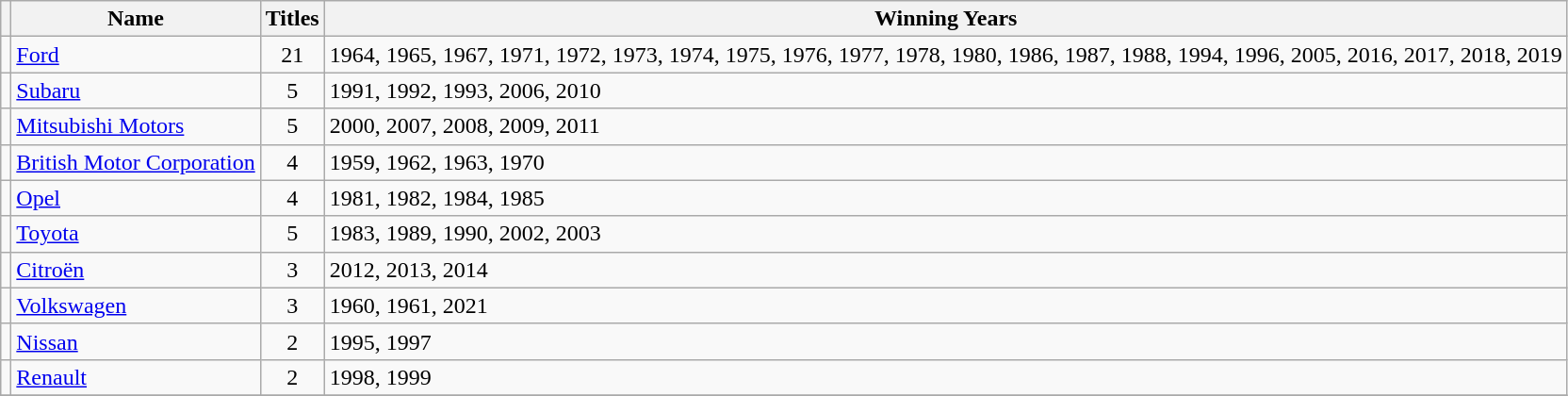<table class="wikitable">
<tr>
<th></th>
<th>Name</th>
<th>Titles</th>
<th>Winning Years</th>
</tr>
<tr>
<td></td>
<td><a href='#'>Ford</a></td>
<td style="text-align:center;">21</td>
<td>1964, 1965, 1967, 1971, 1972, 1973, 1974, 1975, 1976, 1977, 1978, 1980, 1986, 1987, 1988, 1994, 1996, 2005, 2016, 2017, 2018, 2019</td>
</tr>
<tr>
<td></td>
<td><a href='#'>Subaru</a></td>
<td style="text-align:center;">5</td>
<td>1991, 1992, 1993, 2006, 2010</td>
</tr>
<tr>
<td></td>
<td><a href='#'>Mitsubishi Motors</a></td>
<td style="text-align:center;">5</td>
<td>2000, 2007, 2008, 2009, 2011</td>
</tr>
<tr>
<td></td>
<td><a href='#'>British Motor Corporation</a></td>
<td style="text-align:center;">4</td>
<td>1959, 1962, 1963, 1970</td>
</tr>
<tr>
<td></td>
<td><a href='#'>Opel</a></td>
<td style="text-align:center;">4</td>
<td>1981, 1982, 1984, 1985</td>
</tr>
<tr>
<td></td>
<td><a href='#'>Toyota</a></td>
<td style="text-align:center;">5</td>
<td>1983, 1989, 1990, 2002, 2003</td>
</tr>
<tr>
<td></td>
<td><a href='#'>Citroën</a></td>
<td style="text-align:center;">3</td>
<td>2012, 2013, 2014</td>
</tr>
<tr>
<td></td>
<td><a href='#'>Volkswagen</a></td>
<td style="text-align:center;">3</td>
<td>1960, 1961, 2021</td>
</tr>
<tr>
<td></td>
<td><a href='#'>Nissan</a></td>
<td style="text-align:center;">2</td>
<td>1995, 1997</td>
</tr>
<tr>
<td></td>
<td><a href='#'>Renault</a></td>
<td style="text-align:center;">2</td>
<td>1998, 1999</td>
</tr>
<tr>
</tr>
</table>
